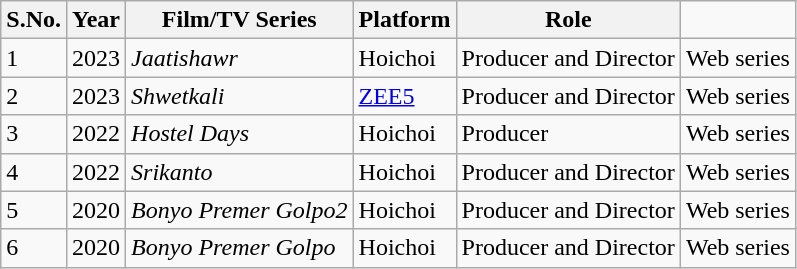<table class="wikitable">
<tr>
<th>S.No.</th>
<th>Year</th>
<th>Film/TV Series</th>
<th>Platform</th>
<th>Role</th>
</tr>
<tr>
<td>1</td>
<td>2023</td>
<td><em>Jaatishawr</em></td>
<td>Hoichoi</td>
<td>Producer and Director</td>
<td>Web series</td>
</tr>
<tr>
<td>2</td>
<td>2023</td>
<td><em>Shwetkali</em></td>
<td><a href='#'>ZEE5</a></td>
<td>Producer and Director</td>
<td>Web series</td>
</tr>
<tr>
<td>3</td>
<td>2022</td>
<td><em>Hostel Days</em></td>
<td>Hoichoi</td>
<td>Producer</td>
<td>Web series</td>
</tr>
<tr>
<td>4</td>
<td>2022</td>
<td><em>Srikanto</em></td>
<td>Hoichoi</td>
<td>Producer and Director</td>
<td>Web series</td>
</tr>
<tr>
<td>5</td>
<td>2020</td>
<td><em>Bonyo Premer Golpo2</em></td>
<td>Hoichoi</td>
<td>Producer and Director</td>
<td>Web series</td>
</tr>
<tr>
<td>6</td>
<td>2020</td>
<td><em>Bonyo Premer Golpo</em></td>
<td>Hoichoi</td>
<td>Producer and Director</td>
<td>Web series</td>
</tr>
</table>
